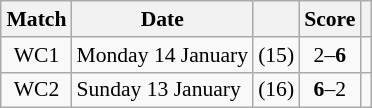<table class="wikitable" style="font-size: 90%; margin: 1em auto 1em auto;">
<tr>
<th>Match</th>
<th>Date</th>
<th></th>
<th>Score</th>
<th></th>
</tr>
<tr>
<td align="center">WC1</td>
<td>Monday 14 January</td>
<td> (15)</td>
<td align="center">2–<strong>6</strong></td>
<td><strong></strong></td>
</tr>
<tr>
<td align="center">WC2</td>
<td>Sunday 13 January</td>
<td><strong></strong> (16)</td>
<td align="center"><strong>6</strong>–2</td>
<td></td>
</tr>
</table>
